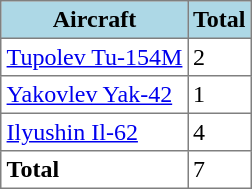<table class="toccolours" border="1" cellpadding="3" style="margin:1em auto; border-collapse:collapse">
<tr bgcolor=lightblue>
<th>Aircraft</th>
<th>Total</th>
</tr>
<tr>
<td><a href='#'>Tupolev Tu-154M</a></td>
<td>2</td>
</tr>
<tr>
<td><a href='#'>Yakovlev Yak-42</a></td>
<td>1</td>
</tr>
<tr>
<td><a href='#'>Ilyushin Il-62</a></td>
<td>4</td>
</tr>
<tr>
<td><strong>Total</strong></td>
<td>7</td>
</tr>
</table>
